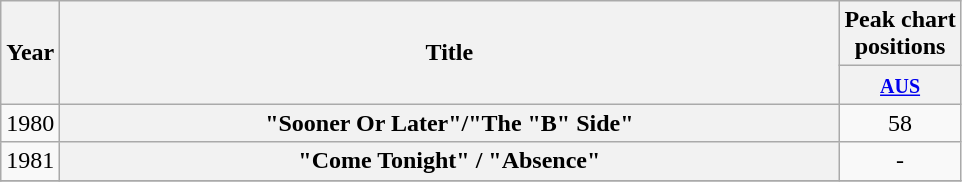<table class="wikitable plainrowheaders" style="text-align:center;" border="1">
<tr>
<th scope="col" rowspan="2">Year</th>
<th scope="col" rowspan="2" style="width:32em;">Title</th>
<th scope="col" colspan="1">Peak chart<br>positions</th>
</tr>
<tr>
<th scope="col" style="text-align:center;"><small><a href='#'>AUS</a></small><br></th>
</tr>
<tr>
<td>1980</td>
<th scope="row">"Sooner Or Later"/"The "B" Side"</th>
<td style="text-align:center;">58</td>
</tr>
<tr>
<td>1981</td>
<th scope="row">"Come Tonight" / "Absence"</th>
<td style="text-align:center;">-</td>
</tr>
<tr>
</tr>
</table>
